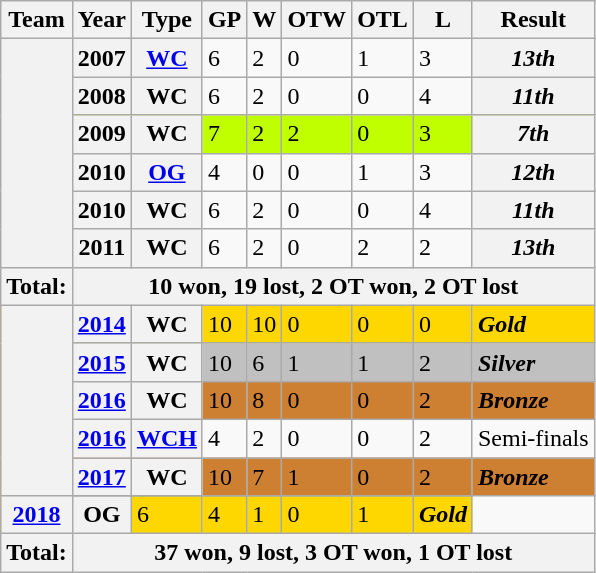<table class="wikitable">
<tr>
<th>Team</th>
<th>Year</th>
<th>Type</th>
<th>GP</th>
<th>W</th>
<th>OTW</th>
<th>OTL</th>
<th>L</th>
<th>Result</th>
</tr>
<tr>
<th rowspan="6"></th>
<th>2007</th>
<th><a href='#'>WC</a></th>
<td>6</td>
<td>2</td>
<td>0</td>
<td>1</td>
<td>3</td>
<th><em>13th</em></th>
</tr>
<tr>
<th>2008</th>
<th>WC</th>
<td>6</td>
<td>2</td>
<td>0</td>
<td>0</td>
<td>4</td>
<th><em>11th</em></th>
</tr>
<tr bgcolor="#bfff00">
<th>2009</th>
<th>WC</th>
<td>7</td>
<td>2</td>
<td>2</td>
<td>0</td>
<td>3</td>
<th><em>7th</em></th>
</tr>
<tr>
<th>2010</th>
<th><a href='#'>OG</a></th>
<td>4</td>
<td>0</td>
<td>0</td>
<td>1</td>
<td>3</td>
<th><em>12th</em></th>
</tr>
<tr>
<th>2010</th>
<th>WC</th>
<td>6</td>
<td>2</td>
<td>0</td>
<td>0</td>
<td>4</td>
<th><em>11th</em></th>
</tr>
<tr>
<th>2011</th>
<th>WC</th>
<td>6</td>
<td>2</td>
<td>0</td>
<td>2</td>
<td>2</td>
<th><em>13th</em></th>
</tr>
<tr>
<th>Total:</th>
<th colspan="8">10 won, 19 lost, 2 OT won, 2 OT lost</th>
</tr>
<tr bgcolor="#ffd700">
<th rowspan="6"></th>
<th><a href='#'>2014</a></th>
<th>WC</th>
<td>10</td>
<td>10</td>
<td>0</td>
<td>0</td>
<td>0</td>
<td><strong><em>Gold</em></strong></td>
</tr>
<tr bgcolor="#c0c0c0">
<th><a href='#'>2015</a></th>
<th>WC</th>
<td>10</td>
<td>6</td>
<td>1</td>
<td>1</td>
<td>2</td>
<td><strong><em>Silver</em></strong></td>
</tr>
<tr bgcolor="#cd7f32">
<th><a href='#'>2016</a></th>
<th>WC</th>
<td>10</td>
<td>8</td>
<td>0</td>
<td>0</td>
<td>2</td>
<td><strong><em>Bronze</em></strong></td>
</tr>
<tr>
<th><a href='#'>2016</a></th>
<th><a href='#'>WCH</a></th>
<td>4</td>
<td>2</td>
<td>0</td>
<td>0</td>
<td>2</td>
<td>Semi-finals</td>
</tr>
<tr bgcolor="#cd7f32">
<th><a href='#'>2017</a></th>
<th>WC</th>
<td>10</td>
<td>7</td>
<td>1</td>
<td>0</td>
<td>2</td>
<td><strong><em>Bronze</em></strong></td>
</tr>
<tr>
</tr>
<tr bgcolor="#ffd700">
<th><a href='#'>2018</a></th>
<th>OG</th>
<td>6</td>
<td>4</td>
<td>1</td>
<td>0</td>
<td>1</td>
<td><strong><em>Gold</em></strong></td>
</tr>
<tr>
<th>Total:</th>
<th colspan="8">37 won, 9 lost, 3 OT won, 1 OT lost</th>
</tr>
</table>
